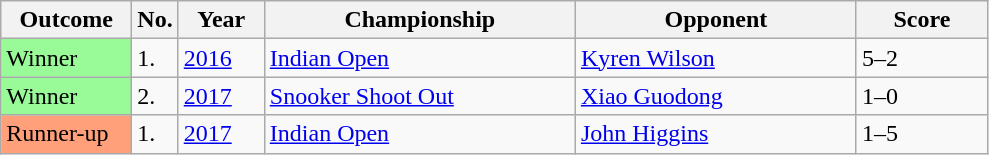<table class="sortable wikitable">
<tr>
<th width="80">Outcome</th>
<th width="20">No.</th>
<th width="50">Year</th>
<th width="200">Championship</th>
<th width="180">Opponent</th>
<th width="80">Score</th>
</tr>
<tr>
<td style="background:#98FB98">Winner</td>
<td>1.</td>
<td><a href='#'>2016</a></td>
<td><a href='#'>Indian Open</a></td>
<td> <a href='#'>Kyren Wilson</a></td>
<td>5–2</td>
</tr>
<tr>
<td style="background:#98FB98">Winner</td>
<td>2.</td>
<td><a href='#'>2017</a></td>
<td><a href='#'>Snooker Shoot Out</a></td>
<td> <a href='#'>Xiao Guodong</a></td>
<td>1–0</td>
</tr>
<tr>
<td style="background:#ffa07a">Runner-up</td>
<td>1.</td>
<td><a href='#'>2017</a></td>
<td><a href='#'>Indian Open</a></td>
<td> <a href='#'>John Higgins</a></td>
<td>1–5</td>
</tr>
</table>
